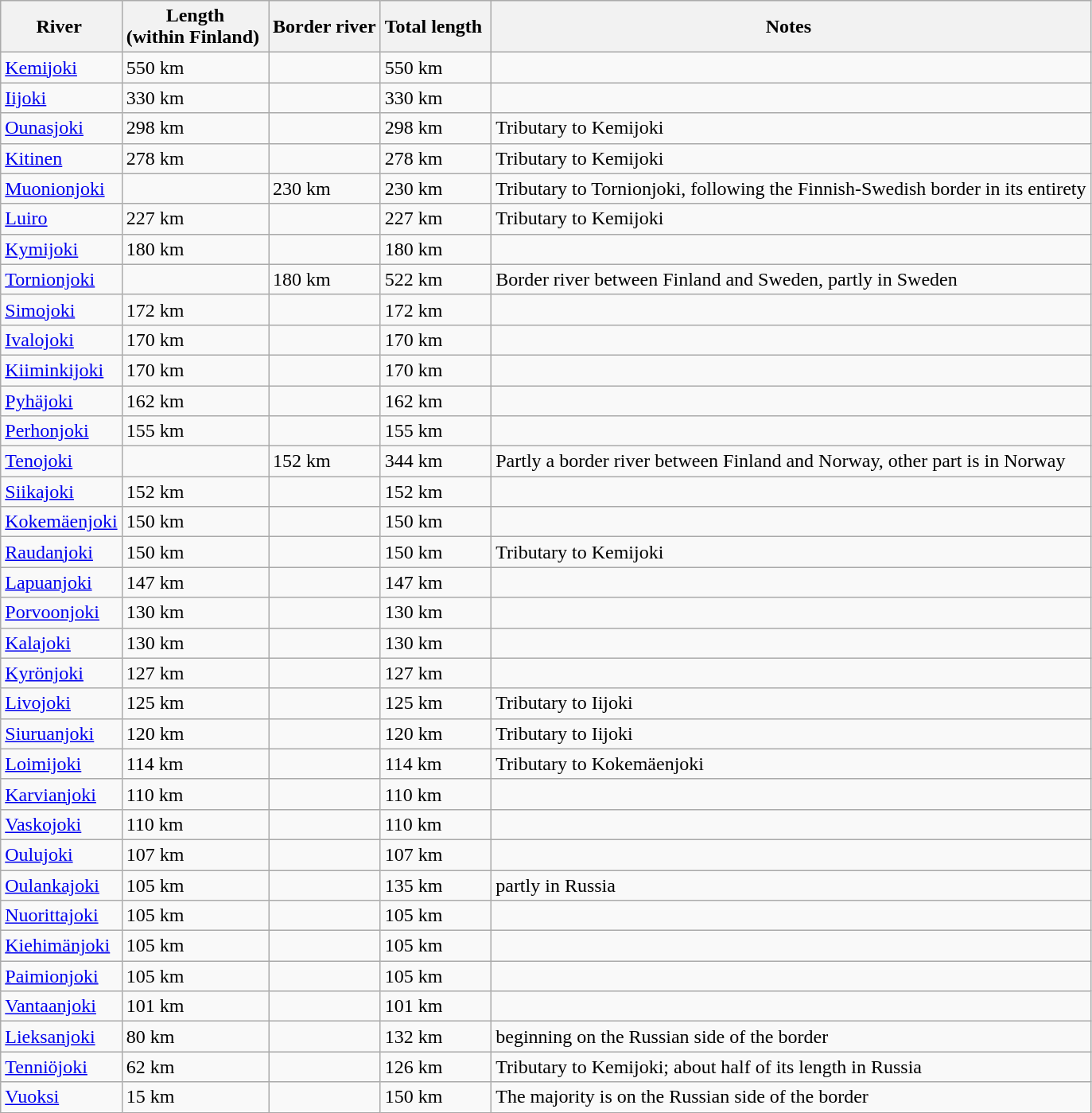<table class="wikitable sortable">
<tr>
<th>River </th>
<th>Length<br>(within Finland) </th>
<th>Border river</th>
<th>Total length </th>
<th>Notes </th>
</tr>
<tr>
<td><a href='#'>Kemijoki</a></td>
<td>550 km</td>
<td></td>
<td>550 km</td>
<td></td>
</tr>
<tr>
<td><a href='#'>Iijoki</a></td>
<td>330 km</td>
<td></td>
<td>330 km</td>
<td></td>
</tr>
<tr>
<td><a href='#'>Ounasjoki</a></td>
<td>298 km</td>
<td></td>
<td>298 km</td>
<td>Tributary to Kemijoki</td>
</tr>
<tr>
<td><a href='#'>Kitinen</a></td>
<td>278 km</td>
<td></td>
<td>278 km</td>
<td>Tributary to Kemijoki</td>
</tr>
<tr>
<td><a href='#'>Muonionjoki</a></td>
<td></td>
<td>230 km</td>
<td>230 km</td>
<td>Tributary to Tornionjoki, following the Finnish-Swedish border in its entirety</td>
</tr>
<tr>
<td><a href='#'>Luiro</a></td>
<td>227 km</td>
<td></td>
<td>227 km</td>
<td>Tributary to Kemijoki</td>
</tr>
<tr>
<td><a href='#'>Kymijoki</a></td>
<td>180 km</td>
<td></td>
<td>180 km</td>
<td></td>
</tr>
<tr>
<td><a href='#'>Tornionjoki</a></td>
<td></td>
<td>180 km</td>
<td>522 km</td>
<td>Border river between Finland and Sweden, partly in Sweden</td>
</tr>
<tr>
<td><a href='#'>Simojoki</a></td>
<td>172 km</td>
<td></td>
<td>172 km</td>
<td></td>
</tr>
<tr>
<td><a href='#'>Ivalojoki</a></td>
<td>170 km</td>
<td></td>
<td>170 km</td>
<td></td>
</tr>
<tr>
<td><a href='#'>Kiiminkijoki</a></td>
<td>170 km</td>
<td></td>
<td>170 km</td>
<td></td>
</tr>
<tr>
<td><a href='#'>Pyhäjoki</a></td>
<td>162 km</td>
<td></td>
<td>162 km</td>
<td></td>
</tr>
<tr>
<td><a href='#'>Perhonjoki</a></td>
<td>155 km</td>
<td></td>
<td>155 km</td>
<td></td>
</tr>
<tr>
<td><a href='#'>Tenojoki</a></td>
<td></td>
<td>152 km</td>
<td>344 km</td>
<td>Partly a border river between Finland and Norway, other part is in Norway</td>
</tr>
<tr>
<td><a href='#'>Siikajoki</a></td>
<td>152 km</td>
<td></td>
<td>152 km</td>
<td></td>
</tr>
<tr>
<td><a href='#'>Kokemäenjoki</a></td>
<td>150 km</td>
<td></td>
<td>150 km</td>
<td></td>
</tr>
<tr>
<td><a href='#'>Raudanjoki</a></td>
<td>150 km</td>
<td></td>
<td>150 km</td>
<td>Tributary to Kemijoki</td>
</tr>
<tr>
<td><a href='#'>Lapuanjoki</a></td>
<td>147 km</td>
<td></td>
<td>147 km</td>
<td></td>
</tr>
<tr>
<td><a href='#'>Porvoonjoki</a></td>
<td>130 km</td>
<td></td>
<td>130 km</td>
<td></td>
</tr>
<tr>
<td><a href='#'>Kalajoki</a></td>
<td>130 km</td>
<td></td>
<td>130 km</td>
<td></td>
</tr>
<tr>
<td><a href='#'>Kyrönjoki</a></td>
<td>127 km</td>
<td></td>
<td>127 km</td>
<td></td>
</tr>
<tr>
<td><a href='#'>Livojoki</a></td>
<td>125 km</td>
<td></td>
<td>125 km</td>
<td>Tributary to Iijoki</td>
</tr>
<tr>
<td><a href='#'>Siuruanjoki</a></td>
<td>120 km</td>
<td></td>
<td>120 km</td>
<td>Tributary to Iijoki</td>
</tr>
<tr>
<td><a href='#'>Loimijoki</a></td>
<td>114 km</td>
<td></td>
<td>114 km</td>
<td>Tributary to Kokemäenjoki</td>
</tr>
<tr>
<td><a href='#'>Karvianjoki</a></td>
<td>110 km</td>
<td></td>
<td>110 km</td>
<td></td>
</tr>
<tr>
<td><a href='#'>Vaskojoki</a></td>
<td>110 km</td>
<td></td>
<td>110 km</td>
<td></td>
</tr>
<tr>
<td><a href='#'>Oulujoki</a></td>
<td>107 km</td>
<td></td>
<td>107 km</td>
<td></td>
</tr>
<tr>
<td><a href='#'>Oulankajoki</a></td>
<td>105 km</td>
<td></td>
<td>135 km</td>
<td>partly in Russia</td>
</tr>
<tr>
<td><a href='#'>Nuorittajoki</a></td>
<td>105 km</td>
<td></td>
<td>105 km</td>
<td></td>
</tr>
<tr>
<td><a href='#'>Kiehimänjoki</a></td>
<td>105 km</td>
<td></td>
<td>105 km</td>
<td></td>
</tr>
<tr>
<td><a href='#'>Paimionjoki</a></td>
<td>105 km</td>
<td></td>
<td>105 km</td>
<td></td>
</tr>
<tr>
<td><a href='#'>Vantaanjoki</a></td>
<td>101 km</td>
<td></td>
<td>101 km</td>
<td></td>
</tr>
<tr>
<td><a href='#'>Lieksanjoki</a></td>
<td>80 km</td>
<td></td>
<td>132 km</td>
<td>beginning on the Russian side of the border</td>
</tr>
<tr>
<td><a href='#'>Tenniöjoki</a></td>
<td>62 km</td>
<td></td>
<td>126 km</td>
<td>Tributary to Kemijoki; about half of its length in Russia</td>
</tr>
<tr>
<td><a href='#'>Vuoksi</a></td>
<td>15 km</td>
<td></td>
<td>150 km</td>
<td>The majority is on the Russian side of the border</td>
</tr>
</table>
